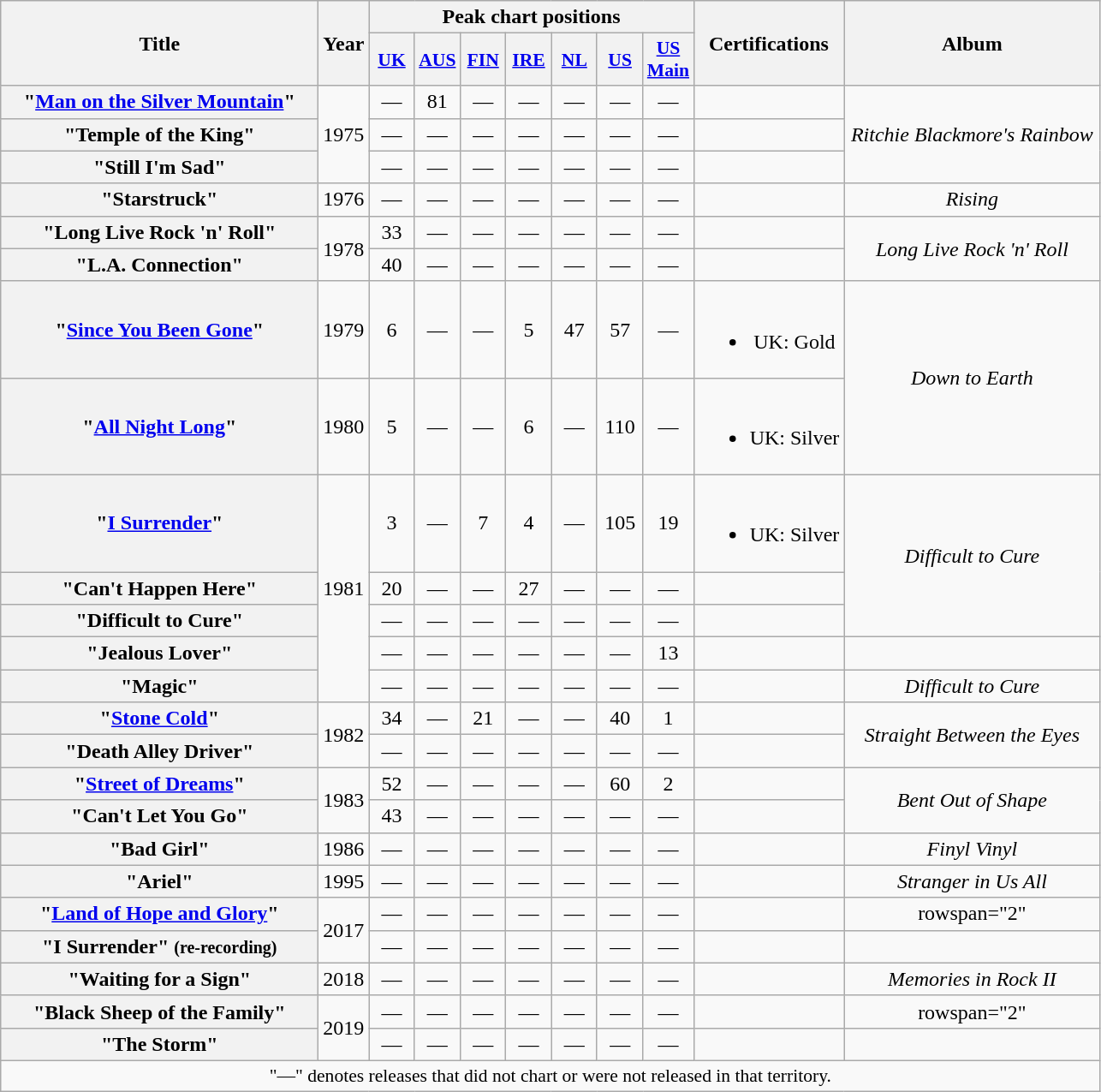<table class="wikitable plainrowheaders" style="text-align:center;">
<tr>
<th rowspan="2" scope="col" style="width:15em;">Title</th>
<th rowspan="2" scope="col" style="width:2em;">Year</th>
<th colspan="7">Peak chart positions</th>
<th rowspan="2">Certifications</th>
<th rowspan="2" style="width:12em;">Album</th>
</tr>
<tr>
<th scope="col" style="width:2em;font-size:90%;"><a href='#'>UK</a><br></th>
<th scope="col" style="width:2em;font-size:90%;"><a href='#'>AUS</a><br></th>
<th scope="col" style="width:2em;font-size:90%;"><a href='#'>FIN</a><br></th>
<th scope="col" style="width:2em;font-size:90%;"><a href='#'>IRE</a><br></th>
<th scope="col" style="width:2em;font-size:90%;"><a href='#'>NL</a><br></th>
<th scope="col" style="width:2em;font-size:90%;"><a href='#'>US</a><br></th>
<th scope="col" style="width:2em;font-size:90%;"><a href='#'>US Main</a><br></th>
</tr>
<tr>
<th scope="row">"<a href='#'>Man on the Silver Mountain</a>"</th>
<td rowspan="3">1975</td>
<td>—</td>
<td>81</td>
<td>—</td>
<td>—</td>
<td>—</td>
<td>—</td>
<td>—</td>
<td></td>
<td rowspan="3"><em>Ritchie Blackmore's Rainbow</em></td>
</tr>
<tr>
<th scope="row">"Temple of the King" </th>
<td>—</td>
<td>—</td>
<td>—</td>
<td>—</td>
<td>—</td>
<td>—</td>
<td>—</td>
<td></td>
</tr>
<tr>
<th scope="row">"Still I'm Sad" </th>
<td>—</td>
<td>—</td>
<td>—</td>
<td>—</td>
<td>—</td>
<td>—</td>
<td>—</td>
<td></td>
</tr>
<tr>
<th scope="row">"Starstruck" </th>
<td>1976</td>
<td>—</td>
<td>—</td>
<td>—</td>
<td>—</td>
<td>—</td>
<td>—</td>
<td>—</td>
<td></td>
<td><em>Rising</em></td>
</tr>
<tr>
<th scope="row">"Long Live Rock 'n' Roll"</th>
<td rowspan="2">1978</td>
<td>33</td>
<td>—</td>
<td>—</td>
<td>—</td>
<td>—</td>
<td>—</td>
<td>—</td>
<td></td>
<td rowspan="2"><em>Long Live Rock 'n' Roll</em></td>
</tr>
<tr>
<th scope="row">"L.A. Connection"</th>
<td>40</td>
<td>—</td>
<td>—</td>
<td>—</td>
<td>—</td>
<td>—</td>
<td>—</td>
<td></td>
</tr>
<tr>
<th scope="row">"<a href='#'>Since You Been Gone</a>"</th>
<td>1979</td>
<td>6</td>
<td>—</td>
<td>—</td>
<td>5</td>
<td>47</td>
<td>57</td>
<td>—</td>
<td><br><ul><li>UK: Gold</li></ul></td>
<td rowspan="2"><em>Down to Earth</em></td>
</tr>
<tr>
<th scope="row">"<a href='#'>All Night Long</a>"</th>
<td>1980</td>
<td>5</td>
<td>—</td>
<td>—</td>
<td>6</td>
<td>—</td>
<td>110</td>
<td>—</td>
<td><br><ul><li>UK: Silver</li></ul></td>
</tr>
<tr>
<th scope="row">"<a href='#'>I Surrender</a>"</th>
<td rowspan="5">1981</td>
<td>3</td>
<td>—</td>
<td>7</td>
<td>4</td>
<td>—</td>
<td>105</td>
<td>19</td>
<td><br><ul><li>UK: Silver</li></ul></td>
<td rowspan="3"><em>Difficult to Cure</em></td>
</tr>
<tr>
<th scope="row">"Can't Happen Here"</th>
<td>20</td>
<td>—</td>
<td>—</td>
<td>27</td>
<td>—</td>
<td>—</td>
<td>—</td>
<td></td>
</tr>
<tr>
<th scope="row">"Difficult to Cure" </th>
<td>—</td>
<td>—</td>
<td>—</td>
<td>—</td>
<td>—</td>
<td>—</td>
<td>—</td>
<td></td>
</tr>
<tr>
<th scope="row">"Jealous Lover" </th>
<td>—</td>
<td>—</td>
<td>—</td>
<td>—</td>
<td>—</td>
<td>—</td>
<td>13</td>
<td></td>
<td></td>
</tr>
<tr>
<th scope="row">"Magic" </th>
<td>—</td>
<td>—</td>
<td>—</td>
<td>—</td>
<td>—</td>
<td>—</td>
<td>—</td>
<td></td>
<td><em>Difficult to Cure</em></td>
</tr>
<tr>
<th scope="row">"<a href='#'>Stone Cold</a>"</th>
<td rowspan="2">1982</td>
<td>34</td>
<td>—</td>
<td>21</td>
<td>—</td>
<td>—</td>
<td>40</td>
<td>1</td>
<td></td>
<td rowspan="2"><em>Straight Between the Eyes</em></td>
</tr>
<tr>
<th scope="row">"Death Alley Driver" </th>
<td>—</td>
<td>—</td>
<td>—</td>
<td>—</td>
<td>—</td>
<td>—</td>
<td>—</td>
<td></td>
</tr>
<tr>
<th scope="row">"<a href='#'>Street of Dreams</a>"</th>
<td rowspan="2">1983</td>
<td>52</td>
<td>—</td>
<td>—</td>
<td>—</td>
<td>—</td>
<td>60</td>
<td>2</td>
<td></td>
<td rowspan="2"><em>Bent Out of Shape</em></td>
</tr>
<tr>
<th scope="row">"Can't Let You Go"</th>
<td>43</td>
<td>—</td>
<td>—</td>
<td>—</td>
<td>—</td>
<td>—</td>
<td>—</td>
<td></td>
</tr>
<tr>
<th scope="row">"Bad Girl"</th>
<td>1986</td>
<td>—</td>
<td>—</td>
<td>—</td>
<td>—</td>
<td>—</td>
<td>—</td>
<td>—</td>
<td></td>
<td><em>Finyl Vinyl</em></td>
</tr>
<tr>
<th scope="row">"Ariel" </th>
<td>1995</td>
<td>—</td>
<td>—</td>
<td>—</td>
<td>—</td>
<td>—</td>
<td>—</td>
<td>—</td>
<td></td>
<td><em>Stranger in Us All</em></td>
</tr>
<tr>
<th scope="row">"<a href='#'>Land of Hope and Glory</a>"</th>
<td rowspan="2">2017</td>
<td>—</td>
<td>—</td>
<td>—</td>
<td>—</td>
<td>—</td>
<td>—</td>
<td>—</td>
<td></td>
<td>rowspan="2" </td>
</tr>
<tr>
<th scope="row">"I Surrender" <small>(re-recording)</small></th>
<td>—</td>
<td>—</td>
<td>—</td>
<td>—</td>
<td>—</td>
<td>—</td>
<td>—</td>
<td></td>
</tr>
<tr>
<th scope="row">"Waiting for a Sign"</th>
<td>2018</td>
<td>—</td>
<td>—</td>
<td>—</td>
<td>—</td>
<td>—</td>
<td>—</td>
<td>—</td>
<td></td>
<td><em>Memories in Rock II</em></td>
</tr>
<tr>
<th scope="row">"Black Sheep of the Family"</th>
<td rowspan="2">2019</td>
<td>—</td>
<td>—</td>
<td>—</td>
<td>—</td>
<td>—</td>
<td>—</td>
<td>—</td>
<td></td>
<td>rowspan="2" </td>
</tr>
<tr>
<th scope="row">"The Storm"</th>
<td>—</td>
<td>—</td>
<td>—</td>
<td>—</td>
<td>—</td>
<td>—</td>
<td>—</td>
<td></td>
</tr>
<tr>
<td colspan="11" style="font-size:90%">"—" denotes releases that did not chart or were not released in that territory.</td>
</tr>
</table>
